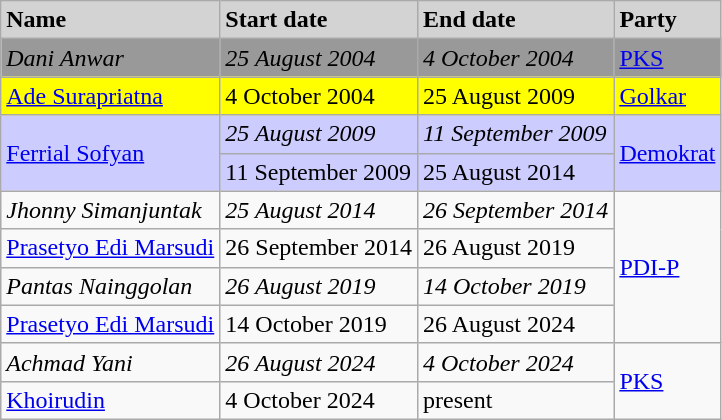<table class="wikitable">
<tr bgcolor=#D3D3D3>
<td><strong>Name</strong></td>
<td><strong>Start date</strong></td>
<td><strong>End date</strong></td>
<td><strong>Party</strong></td>
</tr>
<tr bgcolor=#999999>
<td><em>Dani Anwar</em></td>
<td><em>25 August 2004</em></td>
<td><em>4 October 2004</em></td>
<td><a href='#'>PKS</a></td>
</tr>
<tr bgcolor=#FFFF00>
<td><a href='#'>Ade Surapriatna</a></td>
<td>4 October 2004</td>
<td>25 August 2009</td>
<td><a href='#'>Golkar</a></td>
</tr>
<tr bgcolor=#CCCCFF>
<td rowspan=2><a href='#'>Ferrial Sofyan</a></td>
<td><em>25 August 2009</em></td>
<td><em>11 September 2009</em></td>
<td rowspan=2><a href='#'>Demokrat</a></td>
</tr>
<tr bgcolor=#CCCCFF>
<td>11 September 2009</td>
<td>25 August 2014</td>
</tr>
<tr bgcolor=>
<td><em>Jhonny Simanjuntak</em></td>
<td><em>25 August 2014</em></td>
<td><em>26 September 2014</em></td>
<td rowspan=4><a href='#'>PDI-P</a></td>
</tr>
<tr bgcolor=>
<td><a href='#'>Prasetyo Edi Marsudi</a></td>
<td>26 September 2014</td>
<td>26 August 2019</td>
</tr>
<tr bgcolor=>
<td><em>Pantas Nainggolan</em></td>
<td><em>26 August 2019</em></td>
<td><em>14 October 2019</em></td>
</tr>
<tr bgcolor=>
<td><a href='#'>Prasetyo Edi Marsudi</a></td>
<td>14 October 2019</td>
<td>26 August 2024</td>
</tr>
<tr bgcolor=>
<td><em>Achmad Yani</em> </td>
<td><em>26 August 2024</em></td>
<td><em>4 October 2024</em></td>
<td rowspan=2><a href='#'>PKS</a></td>
</tr>
<tr bgcolor=>
<td><a href='#'>Khoirudin</a></td>
<td>4 October 2024</td>
<td>present</td>
</tr>
</table>
